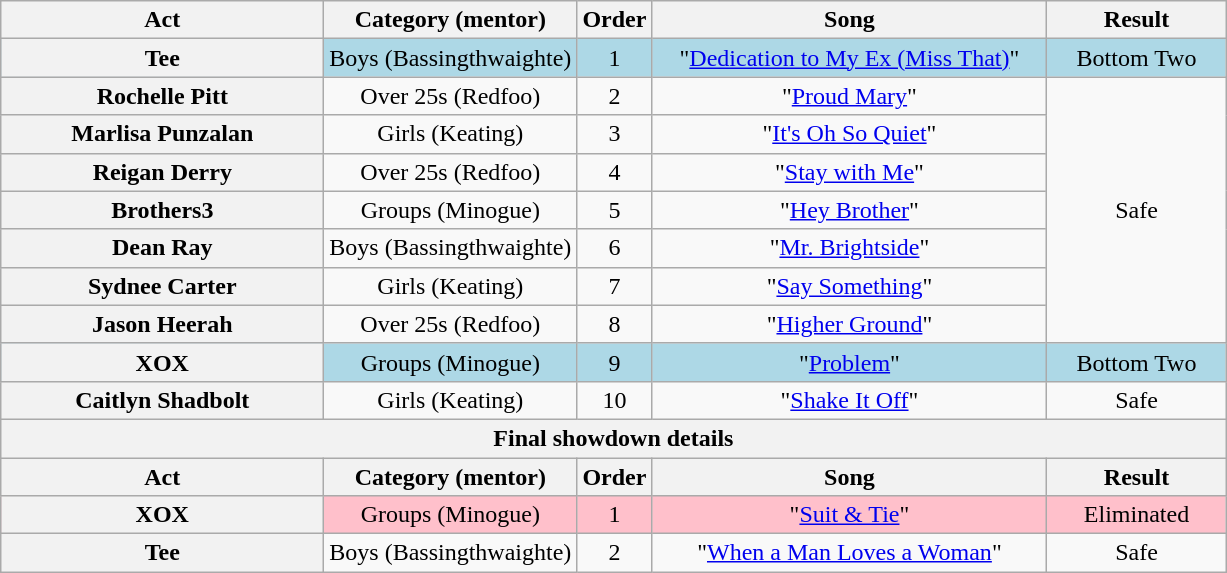<table class="wikitable plainrowheaders" style="text-align:center;">
<tr>
<th scope="col" style="width:13em;">Act</th>
<th scope="col">Category (mentor)</th>
<th scope="col">Order</th>
<th scope="col" style="width:16em;">Song</th>
<th scope="col" style="width:7em;">Result</th>
</tr>
<tr style="background:lightblue;">
<th scope="row">Tee</th>
<td>Boys (Bassingthwaighte)</td>
<td>1</td>
<td>"<a href='#'>Dedication to My Ex (Miss That)</a>"</td>
<td>Bottom Two</td>
</tr>
<tr>
<th scope="row">Rochelle Pitt</th>
<td>Over 25s (Redfoo)</td>
<td>2</td>
<td>"<a href='#'>Proud Mary</a>"</td>
<td rowspan=7>Safe</td>
</tr>
<tr>
<th scope="row">Marlisa Punzalan</th>
<td>Girls (Keating)</td>
<td>3</td>
<td>"<a href='#'>It's Oh So Quiet</a>"</td>
</tr>
<tr>
<th scope="row">Reigan Derry</th>
<td>Over 25s (Redfoo)</td>
<td>4</td>
<td>"<a href='#'>Stay with Me</a>"</td>
</tr>
<tr>
<th scope="row">Brothers3</th>
<td>Groups (Minogue)</td>
<td>5</td>
<td>"<a href='#'>Hey Brother</a>"</td>
</tr>
<tr>
<th scope="row">Dean Ray</th>
<td>Boys (Bassingthwaighte)</td>
<td>6</td>
<td>"<a href='#'>Mr. Brightside</a>"</td>
</tr>
<tr>
<th scope="row">Sydnee Carter</th>
<td>Girls (Keating)</td>
<td>7</td>
<td>"<a href='#'>Say Something</a>"</td>
</tr>
<tr>
<th scope="row">Jason Heerah</th>
<td>Over 25s (Redfoo)</td>
<td>8</td>
<td>"<a href='#'>Higher Ground</a>"</td>
</tr>
<tr style="background:lightblue;">
<th scope="row">XOX</th>
<td>Groups (Minogue)</td>
<td>9</td>
<td>"<a href='#'>Problem</a>"</td>
<td>Bottom Two</td>
</tr>
<tr>
<th scope="row">Caitlyn Shadbolt</th>
<td>Girls (Keating)</td>
<td>10</td>
<td>"<a href='#'>Shake It Off</a>"</td>
<td>Safe</td>
</tr>
<tr>
<th colspan="5">Final showdown details</th>
</tr>
<tr>
<th scope="col" style="width:10em;">Act</th>
<th scope="col">Category (mentor)</th>
<th scope="col">Order</th>
<th scope="col" style="width:16em;">Song</th>
<th scope="col" style="width:6em;">Result</th>
</tr>
<tr style="background:pink;">
<th scope="row">XOX</th>
<td>Groups (Minogue)</td>
<td>1</td>
<td>"<a href='#'>Suit & Tie</a>"</td>
<td>Eliminated</td>
</tr>
<tr>
<th scope="row">Tee</th>
<td>Boys (Bassingthwaighte)</td>
<td>2</td>
<td>"<a href='#'>When a Man Loves a Woman</a>"</td>
<td>Safe</td>
</tr>
</table>
